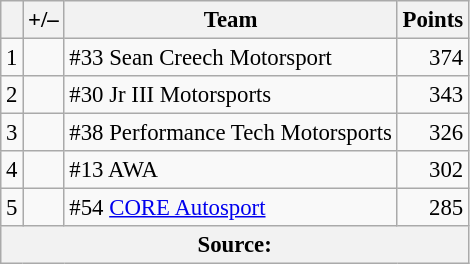<table class="wikitable" style="font-size: 95%;">
<tr>
<th scope="col"></th>
<th scope="col">+/–</th>
<th scope="col">Team</th>
<th scope="col">Points</th>
</tr>
<tr>
<td align=center>1</td>
<td align="left"></td>
<td> #33 Sean Creech Motorsport</td>
<td align=right>374</td>
</tr>
<tr>
<td align=center>2</td>
<td align="left"></td>
<td> #30 Jr III Motorsports</td>
<td align=right>343</td>
</tr>
<tr>
<td align=center>3</td>
<td align="left"></td>
<td> #38 Performance Tech Motorsports</td>
<td align=right>326</td>
</tr>
<tr>
<td align=center>4</td>
<td align="left"></td>
<td> #13 AWA</td>
<td align=right>302</td>
</tr>
<tr>
<td align=center>5</td>
<td align="left"></td>
<td> #54 <a href='#'>CORE Autosport</a></td>
<td align=right>285</td>
</tr>
<tr>
<th colspan=5>Source:</th>
</tr>
</table>
